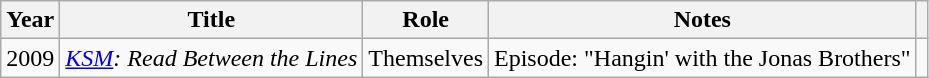<table class="wikitable sortable">
<tr>
<th>Year</th>
<th>Title</th>
<th>Role</th>
<th class="unsortable">Notes</th>
<th class="unsortable"></th>
</tr>
<tr>
<td>2009</td>
<td><em><a href='#'>KSM</a>: Read Between the Lines</em></td>
<td>Themselves</td>
<td>Episode: "Hangin' with the Jonas Brothers"</td>
<td></td>
</tr>
</table>
